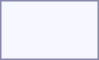<table style="border:1px solid #8888aa; background-color:#f7f8ff; padding:5px; font-size:95%; margin: 0px 12px 12px 0px; text-align:center;">
<tr>
<td rowspan=2><strong></strong></td>
<td colspan=2></td>
<td colspan=4></td>
<td colspan=2></td>
<td colspan=2></td>
<td colspan=2></td>
<td colspan=2></td>
<td colspan=2></td>
<td colspan=2></td>
<td colspan=2></td>
<td colspan=2></td>
<td colspan=2></td>
</tr>
<tr>
<td colspan=2><br></td>
<td colspan=2><br></td>
<td colspan=2><br></td>
<td colspan=2><br></td>
<td colspan=2><br></td>
<td colspan=2><br></td>
<td colspan=2><br></td>
<td colspan=2><br></td>
<td colspan=2><br></td>
<td colspan=2><br></td>
<td colspan=2><br></td>
<td colspan=2><br></td>
</tr>
</table>
